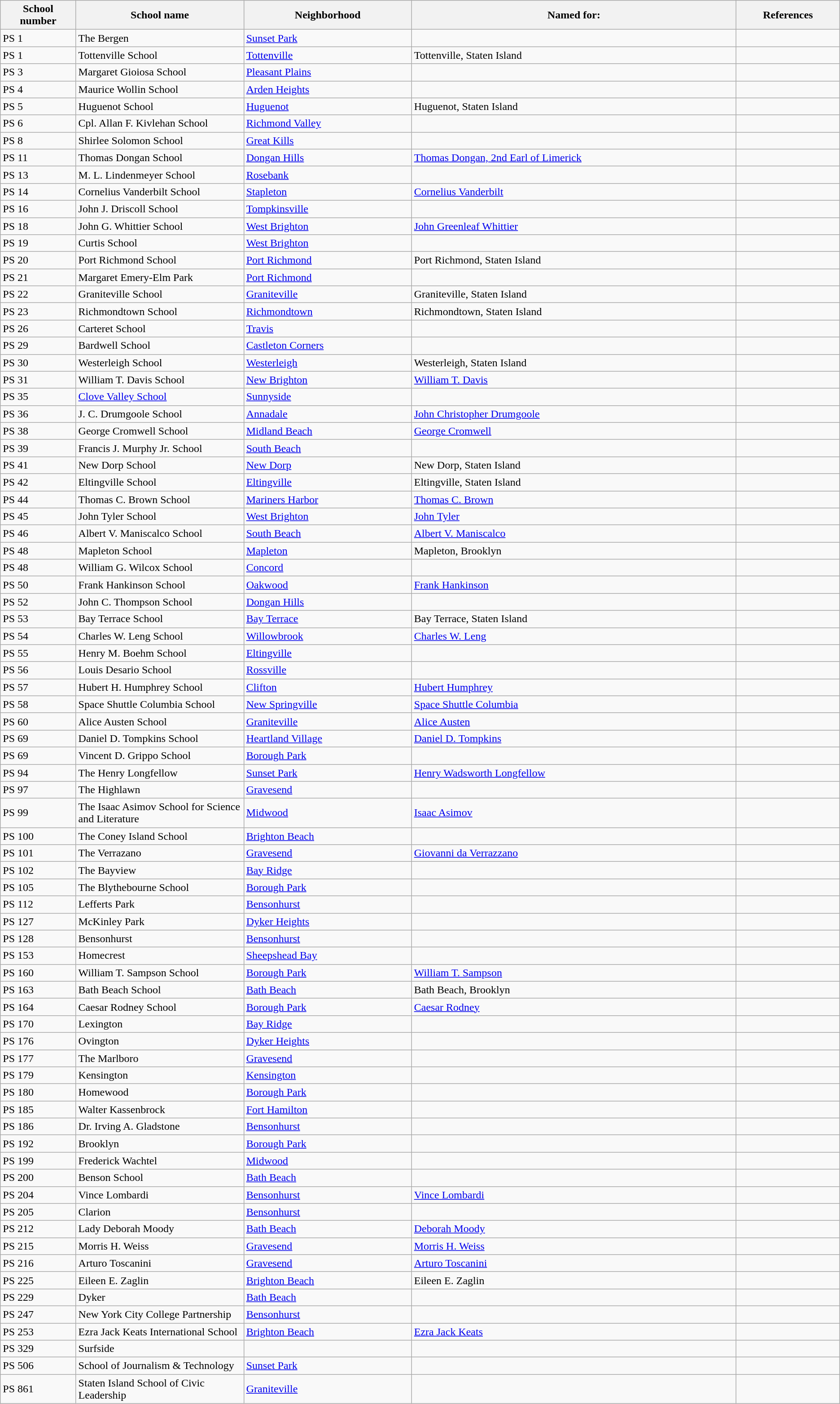<table class="wikitable">
<tr>
<th style="width:9%;">School<br>number</th>
<th style="width:20%;">School name</th>
<th style="width:20%;">Neighborhood</th>
<th>Named for:</th>
<th>References</th>
</tr>
<tr>
<td>PS 1</td>
<td>The Bergen</td>
<td><a href='#'>Sunset Park</a></td>
<td></td>
<td></td>
</tr>
<tr>
<td>PS 1</td>
<td>Tottenville School</td>
<td><a href='#'>Tottenville</a></td>
<td>Tottenville, Staten Island</td>
<td></td>
</tr>
<tr>
<td>PS 3</td>
<td>Margaret Gioiosa School</td>
<td><a href='#'>Pleasant Plains</a></td>
<td></td>
<td></td>
</tr>
<tr>
<td>PS 4</td>
<td>Maurice Wollin School</td>
<td><a href='#'>Arden Heights</a></td>
<td></td>
<td></td>
</tr>
<tr>
<td>PS 5</td>
<td>Huguenot School</td>
<td><a href='#'>Huguenot</a></td>
<td>Huguenot, Staten Island</td>
<td></td>
</tr>
<tr>
<td>PS 6</td>
<td>Cpl. Allan F. Kivlehan School</td>
<td><a href='#'>Richmond Valley</a></td>
<td></td>
<td></td>
</tr>
<tr>
<td>PS 8</td>
<td>Shirlee Solomon School</td>
<td><a href='#'>Great Kills</a></td>
<td></td>
<td></td>
</tr>
<tr>
<td>PS 11</td>
<td>Thomas Dongan School</td>
<td><a href='#'>Dongan Hills</a></td>
<td><a href='#'>Thomas Dongan, 2nd Earl of Limerick</a></td>
<td></td>
</tr>
<tr>
<td>PS 13</td>
<td>M. L. Lindenmeyer School</td>
<td><a href='#'>Rosebank</a></td>
<td></td>
<td></td>
</tr>
<tr>
<td>PS 14</td>
<td>Cornelius Vanderbilt School</td>
<td><a href='#'>Stapleton</a></td>
<td><a href='#'>Cornelius Vanderbilt</a></td>
<td></td>
</tr>
<tr>
<td>PS 16</td>
<td>John J. Driscoll School</td>
<td><a href='#'>Tompkinsville</a></td>
<td></td>
<td></td>
</tr>
<tr>
<td>PS 18</td>
<td>John G. Whittier School</td>
<td><a href='#'>West Brighton</a></td>
<td><a href='#'>John Greenleaf Whittier</a></td>
<td></td>
</tr>
<tr>
<td>PS 19</td>
<td>Curtis School</td>
<td><a href='#'>West Brighton</a></td>
<td></td>
<td></td>
</tr>
<tr>
<td>PS 20</td>
<td>Port Richmond School</td>
<td><a href='#'>Port Richmond</a></td>
<td>Port Richmond, Staten Island</td>
<td></td>
</tr>
<tr>
<td>PS 21</td>
<td>Margaret Emery-Elm Park</td>
<td><a href='#'>Port Richmond</a></td>
<td></td>
<td></td>
</tr>
<tr>
<td>PS 22</td>
<td>Graniteville School</td>
<td><a href='#'>Graniteville</a></td>
<td>Graniteville, Staten Island</td>
<td></td>
</tr>
<tr>
<td>PS 23</td>
<td>Richmondtown School</td>
<td><a href='#'>Richmondtown</a></td>
<td>Richmondtown, Staten Island</td>
<td></td>
</tr>
<tr>
<td>PS 26</td>
<td>Carteret School</td>
<td><a href='#'>Travis</a></td>
<td></td>
<td></td>
</tr>
<tr>
<td>PS 29</td>
<td>Bardwell School</td>
<td><a href='#'>Castleton Corners</a></td>
<td></td>
<td></td>
</tr>
<tr>
<td>PS 30</td>
<td>Westerleigh School</td>
<td><a href='#'>Westerleigh</a></td>
<td>Westerleigh, Staten Island</td>
<td></td>
</tr>
<tr>
<td>PS 31</td>
<td>William T. Davis School</td>
<td><a href='#'>New Brighton</a></td>
<td><a href='#'>William T. Davis</a></td>
<td></td>
</tr>
<tr>
<td>PS 35</td>
<td><a href='#'>Clove Valley School</a></td>
<td><a href='#'>Sunnyside</a></td>
<td></td>
<td></td>
</tr>
<tr>
<td>PS 36</td>
<td>J. C. Drumgoole School</td>
<td><a href='#'>Annadale</a></td>
<td><a href='#'>John Christopher Drumgoole</a></td>
<td></td>
</tr>
<tr>
<td>PS 38</td>
<td>George Cromwell School</td>
<td><a href='#'>Midland Beach</a></td>
<td><a href='#'>George Cromwell</a></td>
<td></td>
</tr>
<tr>
<td>PS 39</td>
<td>Francis J. Murphy Jr. School</td>
<td><a href='#'>South Beach</a></td>
<td></td>
<td></td>
</tr>
<tr>
<td>PS 41</td>
<td>New Dorp School</td>
<td><a href='#'>New Dorp</a></td>
<td>New Dorp, Staten Island</td>
<td></td>
</tr>
<tr>
<td>PS 42</td>
<td>Eltingville School</td>
<td><a href='#'>Eltingville</a></td>
<td>Eltingville, Staten Island</td>
<td></td>
</tr>
<tr>
<td>PS 44</td>
<td>Thomas C. Brown School</td>
<td><a href='#'>Mariners Harbor</a></td>
<td><a href='#'>Thomas C. Brown</a></td>
<td></td>
</tr>
<tr>
<td>PS 45</td>
<td>John Tyler School</td>
<td><a href='#'>West Brighton</a></td>
<td><a href='#'>John Tyler</a></td>
<td></td>
</tr>
<tr>
<td>PS 46</td>
<td>Albert V. Maniscalco School</td>
<td><a href='#'>South Beach</a></td>
<td><a href='#'>Albert V. Maniscalco</a></td>
<td></td>
</tr>
<tr>
<td>PS 48</td>
<td>Mapleton School</td>
<td><a href='#'>Mapleton</a></td>
<td>Mapleton, Brooklyn</td>
<td></td>
</tr>
<tr>
<td>PS 48</td>
<td>William G. Wilcox School</td>
<td><a href='#'>Concord</a></td>
<td></td>
<td></td>
</tr>
<tr>
<td>PS 50</td>
<td>Frank Hankinson School</td>
<td><a href='#'>Oakwood</a></td>
<td><a href='#'>Frank Hankinson</a></td>
<td></td>
</tr>
<tr>
<td>PS 52</td>
<td>John C. Thompson School</td>
<td><a href='#'>Dongan Hills</a></td>
<td></td>
<td></td>
</tr>
<tr>
<td>PS 53</td>
<td>Bay Terrace School</td>
<td><a href='#'>Bay Terrace</a></td>
<td>Bay Terrace, Staten Island</td>
<td></td>
</tr>
<tr>
<td>PS 54</td>
<td>Charles W. Leng School</td>
<td><a href='#'>Willowbrook</a></td>
<td><a href='#'>Charles W. Leng</a></td>
<td></td>
</tr>
<tr>
<td>PS 55</td>
<td>Henry M. Boehm School</td>
<td><a href='#'>Eltingville</a></td>
<td></td>
<td></td>
</tr>
<tr>
<td>PS 56</td>
<td>Louis Desario School</td>
<td><a href='#'>Rossville</a></td>
<td></td>
<td></td>
</tr>
<tr>
<td>PS 57</td>
<td>Hubert H. Humphrey School</td>
<td><a href='#'>Clifton</a></td>
<td><a href='#'>Hubert Humphrey</a></td>
<td></td>
</tr>
<tr>
<td>PS 58</td>
<td>Space Shuttle Columbia School</td>
<td><a href='#'>New Springville</a></td>
<td><a href='#'>Space Shuttle Columbia</a></td>
<td></td>
</tr>
<tr>
<td>PS 60</td>
<td>Alice Austen School</td>
<td><a href='#'>Graniteville</a></td>
<td><a href='#'>Alice Austen</a></td>
<td></td>
</tr>
<tr>
<td>PS 69</td>
<td>Daniel D. Tompkins School</td>
<td><a href='#'>Heartland Village</a></td>
<td><a href='#'>Daniel D. Tompkins</a></td>
<td></td>
</tr>
<tr>
<td>PS 69</td>
<td>Vincent D. Grippo School</td>
<td><a href='#'>Borough Park</a></td>
<td></td>
<td></td>
</tr>
<tr>
<td>PS 94</td>
<td>The Henry Longfellow</td>
<td><a href='#'>Sunset Park</a></td>
<td><a href='#'>Henry Wadsworth Longfellow</a></td>
<td></td>
</tr>
<tr>
<td>PS 97</td>
<td>The Highlawn</td>
<td><a href='#'>Gravesend</a></td>
<td></td>
<td></td>
</tr>
<tr>
<td>PS 99</td>
<td>The Isaac Asimov School for Science and Literature</td>
<td><a href='#'>Midwood</a></td>
<td><a href='#'>Isaac Asimov</a></td>
<td></td>
</tr>
<tr>
<td>PS 100</td>
<td>The Coney Island School</td>
<td><a href='#'>Brighton Beach</a></td>
<td></td>
<td></td>
</tr>
<tr>
<td>PS 101</td>
<td>The Verrazano</td>
<td><a href='#'>Gravesend</a></td>
<td><a href='#'>Giovanni da Verrazzano</a></td>
<td></td>
</tr>
<tr>
<td>PS 102</td>
<td>The Bayview</td>
<td><a href='#'>Bay Ridge</a></td>
<td></td>
<td></td>
</tr>
<tr>
<td>PS 105</td>
<td>The Blythebourne School</td>
<td><a href='#'>Borough Park</a></td>
<td></td>
<td></td>
</tr>
<tr>
<td>PS 112</td>
<td>Lefferts Park</td>
<td><a href='#'>Bensonhurst</a></td>
<td></td>
<td></td>
</tr>
<tr>
<td>PS 127</td>
<td>McKinley Park</td>
<td><a href='#'>Dyker Heights</a></td>
<td></td>
<td></td>
</tr>
<tr>
<td>PS 128</td>
<td>Bensonhurst</td>
<td><a href='#'>Bensonhurst</a></td>
<td></td>
<td></td>
</tr>
<tr>
<td>PS 153</td>
<td>Homecrest</td>
<td><a href='#'>Sheepshead Bay</a></td>
<td></td>
<td></td>
</tr>
<tr>
<td>PS 160</td>
<td>William T. Sampson School</td>
<td><a href='#'>Borough Park</a></td>
<td><a href='#'>William T. Sampson</a></td>
<td></td>
</tr>
<tr>
<td>PS 163</td>
<td>Bath Beach School</td>
<td><a href='#'>Bath Beach</a></td>
<td>Bath Beach, Brooklyn</td>
<td></td>
</tr>
<tr>
<td>PS 164</td>
<td>Caesar Rodney School</td>
<td><a href='#'>Borough Park</a></td>
<td><a href='#'>Caesar Rodney</a></td>
<td></td>
</tr>
<tr>
<td>PS 170</td>
<td>Lexington</td>
<td><a href='#'>Bay Ridge</a></td>
<td></td>
<td></td>
</tr>
<tr>
<td>PS 176</td>
<td>Ovington</td>
<td><a href='#'>Dyker Heights</a></td>
<td></td>
<td></td>
</tr>
<tr>
<td>PS 177</td>
<td>The Marlboro</td>
<td><a href='#'>Gravesend</a></td>
<td></td>
<td></td>
</tr>
<tr>
<td>PS 179</td>
<td>Kensington</td>
<td><a href='#'>Kensington</a></td>
<td></td>
<td></td>
</tr>
<tr>
<td>PS 180</td>
<td>Homewood</td>
<td><a href='#'>Borough Park</a></td>
<td></td>
<td></td>
</tr>
<tr>
<td>PS 185</td>
<td>Walter Kassenbrock</td>
<td><a href='#'>Fort Hamilton</a></td>
<td></td>
<td></td>
</tr>
<tr>
<td>PS 186</td>
<td>Dr. Irving A. Gladstone</td>
<td><a href='#'>Bensonhurst</a></td>
<td></td>
<td></td>
</tr>
<tr>
<td>PS 192</td>
<td>Brooklyn</td>
<td><a href='#'>Borough Park</a></td>
<td></td>
<td></td>
</tr>
<tr>
<td>PS 199</td>
<td>Frederick Wachtel</td>
<td><a href='#'>Midwood</a></td>
<td></td>
<td></td>
</tr>
<tr>
<td>PS 200</td>
<td>Benson School</td>
<td><a href='#'>Bath Beach</a></td>
<td></td>
<td></td>
</tr>
<tr>
<td>PS 204</td>
<td>Vince Lombardi</td>
<td><a href='#'>Bensonhurst</a></td>
<td><a href='#'>Vince Lombardi</a></td>
<td></td>
</tr>
<tr>
<td>PS 205</td>
<td>Clarion</td>
<td><a href='#'>Bensonhurst</a></td>
<td></td>
<td></td>
</tr>
<tr>
<td>PS 212</td>
<td>Lady Deborah Moody</td>
<td><a href='#'>Bath Beach</a></td>
<td><a href='#'>Deborah Moody</a></td>
<td></td>
</tr>
<tr>
<td>PS 215</td>
<td>Morris H. Weiss</td>
<td><a href='#'>Gravesend</a></td>
<td><a href='#'>Morris H. Weiss</a></td>
<td></td>
</tr>
<tr>
<td>PS 216</td>
<td>Arturo Toscanini</td>
<td><a href='#'>Gravesend</a></td>
<td><a href='#'>Arturo Toscanini</a></td>
<td></td>
</tr>
<tr>
<td>PS 225</td>
<td>Eileen E. Zaglin</td>
<td><a href='#'>Brighton Beach</a></td>
<td>Eileen E. Zaglin</td>
<td></td>
</tr>
<tr>
<td>PS 229</td>
<td>Dyker</td>
<td><a href='#'>Bath Beach</a></td>
<td></td>
<td></td>
</tr>
<tr>
<td>PS 247</td>
<td>New York City College Partnership</td>
<td><a href='#'>Bensonhurst</a></td>
<td></td>
<td></td>
</tr>
<tr>
<td>PS 253</td>
<td>Ezra Jack Keats International School</td>
<td><a href='#'>Brighton Beach</a></td>
<td><a href='#'>Ezra Jack Keats</a></td>
<td></td>
</tr>
<tr>
<td>PS 329</td>
<td>Surfside</td>
<td></td>
<td></td>
<td></td>
</tr>
<tr>
<td>PS 506</td>
<td>School of Journalism & Technology</td>
<td><a href='#'>Sunset Park</a></td>
<td></td>
<td></td>
</tr>
<tr>
<td>PS 861</td>
<td>Staten Island School of Civic Leadership</td>
<td><a href='#'>Graniteville</a></td>
<td></td>
<td></td>
</tr>
</table>
